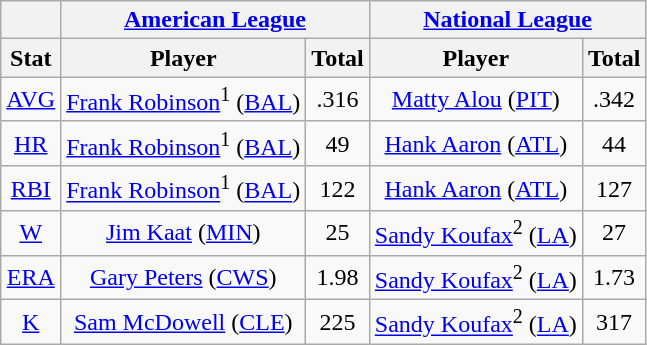<table class="wikitable" style="text-align:center;">
<tr>
<th></th>
<th colspan="2"><a href='#'>American League</a></th>
<th colspan="2"><a href='#'>National League</a></th>
</tr>
<tr>
<th>Stat</th>
<th>Player</th>
<th>Total</th>
<th>Player</th>
<th>Total</th>
</tr>
<tr>
<td><a href='#'>AVG</a></td>
<td><a href='#'>Frank Robinson</a><sup>1</sup> (<a href='#'>BAL</a>)</td>
<td>.316</td>
<td><a href='#'>Matty Alou</a> (<a href='#'>PIT</a>)</td>
<td>.342</td>
</tr>
<tr>
<td><a href='#'>HR</a></td>
<td><a href='#'>Frank Robinson</a><sup>1</sup> (<a href='#'>BAL</a>)</td>
<td>49</td>
<td><a href='#'>Hank Aaron</a> (<a href='#'>ATL</a>)</td>
<td>44</td>
</tr>
<tr>
<td><a href='#'>RBI</a></td>
<td><a href='#'>Frank Robinson</a><sup>1</sup> (<a href='#'>BAL</a>)</td>
<td>122</td>
<td><a href='#'>Hank Aaron</a> (<a href='#'>ATL</a>)</td>
<td>127</td>
</tr>
<tr>
<td><a href='#'>W</a></td>
<td><a href='#'>Jim Kaat</a> (<a href='#'>MIN</a>)</td>
<td>25</td>
<td><a href='#'>Sandy Koufax</a><sup>2</sup> (<a href='#'>LA</a>)</td>
<td>27</td>
</tr>
<tr>
<td><a href='#'>ERA</a></td>
<td><a href='#'>Gary Peters</a> (<a href='#'>CWS</a>)</td>
<td>1.98</td>
<td><a href='#'>Sandy Koufax</a><sup>2</sup> (<a href='#'>LA</a>)</td>
<td>1.73</td>
</tr>
<tr>
<td><a href='#'>K</a></td>
<td><a href='#'>Sam McDowell</a> (<a href='#'>CLE</a>)</td>
<td>225</td>
<td><a href='#'>Sandy Koufax</a><sup>2</sup> (<a href='#'>LA</a>)</td>
<td>317</td>
</tr>
</table>
